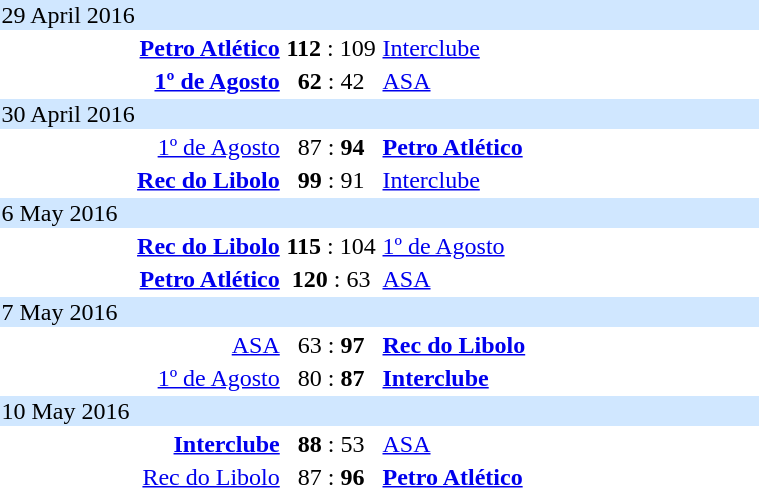<table style="text-align:center" width=510>
<tr>
<th width=30%></th>
<th width=10%></th>
<th width=30%></th>
<th width=10%></th>
</tr>
<tr align="left" bgcolor=#D0E7FF>
<td colspan=4>29 April 2016</td>
</tr>
<tr>
<td align="right"><strong><a href='#'>Petro Atlético</a></strong></td>
<td><strong>112</strong> : 109</td>
<td align=left><a href='#'>Interclube</a></td>
</tr>
<tr>
<td align="right"><strong><a href='#'>1º de Agosto</a></strong></td>
<td><strong>62</strong> : 42</td>
<td align=left><a href='#'>ASA</a></td>
</tr>
<tr align="left" bgcolor=#D0E7FF>
<td colspan=4>30 April 2016</td>
</tr>
<tr>
<td align="right"><a href='#'>1º de Agosto</a></td>
<td>87 : <strong>94</strong></td>
<td align=left><strong><a href='#'>Petro Atlético</a></strong></td>
</tr>
<tr>
<td align="right"><strong><a href='#'>Rec do Libolo</a></strong></td>
<td><strong>99</strong> : 91</td>
<td align=left><a href='#'>Interclube</a></td>
</tr>
<tr align="left" bgcolor=#D0E7FF>
<td colspan=4>6 May 2016</td>
</tr>
<tr>
<td align="right"><strong><a href='#'>Rec do Libolo</a></strong></td>
<td><strong>115</strong> : 104</td>
<td align=left><a href='#'>1º de Agosto</a></td>
</tr>
<tr>
<td align="right"><strong><a href='#'>Petro Atlético</a></strong></td>
<td><strong>120</strong> : 63</td>
<td align=left><a href='#'>ASA</a></td>
</tr>
<tr align="left" bgcolor=#D0E7FF>
<td colspan=4>7 May 2016</td>
</tr>
<tr>
<td align="right"><a href='#'>ASA</a></td>
<td>63 : <strong>97</strong></td>
<td align=left><strong><a href='#'>Rec do Libolo</a></strong></td>
</tr>
<tr>
<td align="right"><a href='#'>1º de Agosto</a></td>
<td>80 : <strong>87</strong></td>
<td align=left><strong><a href='#'>Interclube</a></strong></td>
</tr>
<tr align="left" bgcolor=#D0E7FF>
<td colspan=4>10 May 2016</td>
</tr>
<tr>
<td align="right"><strong><a href='#'>Interclube</a></strong></td>
<td><strong>88</strong> : 53</td>
<td align=left><a href='#'>ASA</a></td>
</tr>
<tr>
<td align="right"><a href='#'>Rec do Libolo</a></td>
<td>87 : <strong>96</strong></td>
<td align=left><strong><a href='#'>Petro Atlético</a></strong></td>
</tr>
</table>
